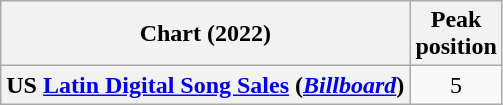<table class="wikitable plainrowheaders" style="text-align:center">
<tr>
<th scope="col">Chart (2022)</th>
<th scope="col">Peak<br> position</th>
</tr>
<tr>
<th scope="row">US <a href='#'>Latin Digital Song Sales</a> (<em><a href='#'>Billboard</a></em>)</th>
<td>5</td>
</tr>
</table>
